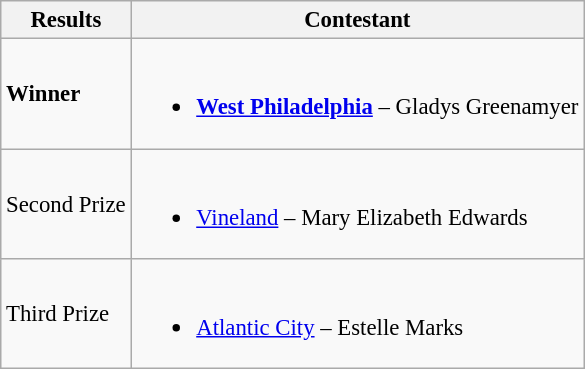<table class="wikitable sortable" style="font-size: 95%;">
<tr>
<th>Results</th>
<th>Contestant</th>
</tr>
<tr>
<td><strong>Winner</strong></td>
<td><br><ul><li><strong><a href='#'>West Philadelphia</a></strong> – Gladys Greenamyer</li></ul></td>
</tr>
<tr>
<td>Second Prize</td>
<td><br><ul><li><a href='#'>Vineland</a> – Mary Elizabeth Edwards</li></ul></td>
</tr>
<tr>
<td>Third Prize</td>
<td><br><ul><li><a href='#'>Atlantic City</a> – Estelle Marks</li></ul></td>
</tr>
</table>
